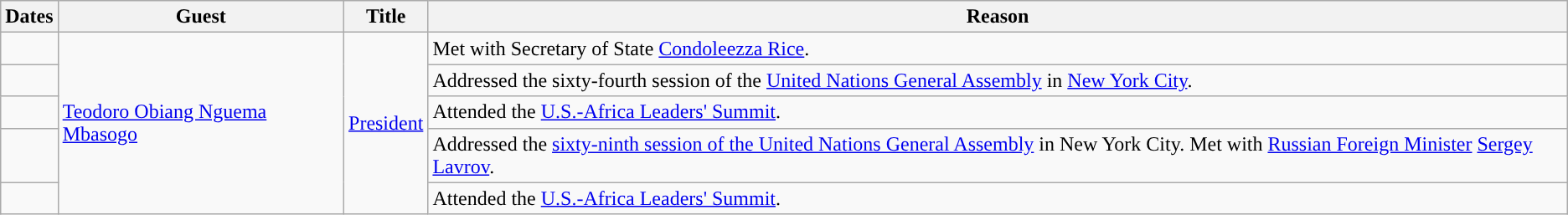<table class="wikitable sortable">
<tr>
<th>Dates</th>
<th>Guest</th>
<th>Title</th>
<th>Reason</th>
</tr>
<tr>
<td></td>
<td rowspan=5><a href='#'>Teodoro Obiang Nguema Mbasogo</a></td>
<td rowspan=5><a href='#'>President</a></td>
<td>Met with Secretary of State <a href='#'>Condoleezza Rice</a>.</td>
</tr>
<tr>
<td></td>
<td>Addressed the sixty-fourth session of the <a href='#'>United Nations General Assembly</a> in <a href='#'>New York City</a>.</td>
</tr>
<tr>
<td></td>
<td>Attended the <a href='#'>U.S.-Africa Leaders' Summit</a>.</td>
</tr>
<tr>
<td></td>
<td>Addressed the <a href='#'>sixty-ninth session of the United Nations General Assembly</a> in New York City. Met with <a href='#'>Russian Foreign Minister</a> <a href='#'>Sergey Lavrov</a>.</td>
</tr>
<tr>
<td></td>
<td>Attended the <a href='#'>U.S.-Africa Leaders' Summit</a>.</td>
</tr>
</table>
